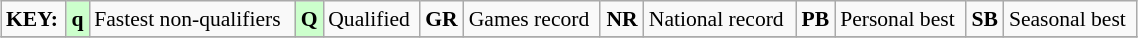<table class="wikitable" style="margin:0.5em auto; font-size:90%;position:relative;" width=60%>
<tr>
<td><strong>KEY:</strong></td>
<td bgcolor=ccffcc align=center><strong>q</strong></td>
<td>Fastest non-qualifiers</td>
<td bgcolor=ccffcc align=center><strong>Q</strong></td>
<td>Qualified</td>
<td align=center><strong>GR</strong></td>
<td>Games record</td>
<td align=center><strong>NR</strong></td>
<td>National record</td>
<td align=center><strong>PB</strong></td>
<td>Personal best</td>
<td align=center><strong>SB</strong></td>
<td>Seasonal best</td>
</tr>
<tr>
</tr>
</table>
